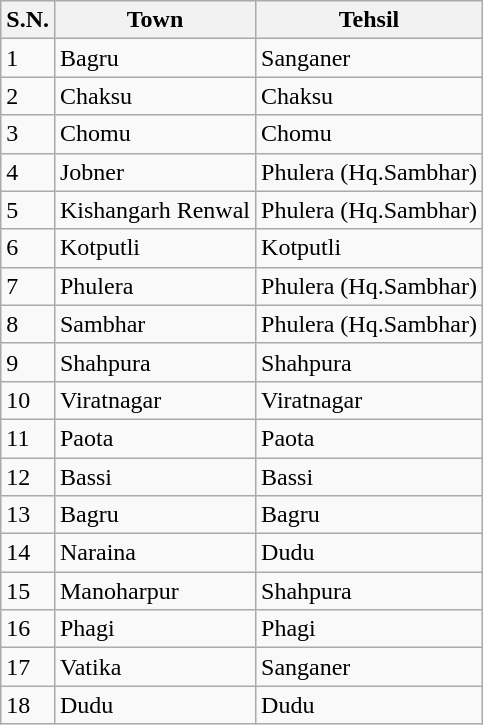<table class="wikitable">
<tr>
<th>S.N.</th>
<th>Town</th>
<th>Tehsil</th>
</tr>
<tr>
<td>1</td>
<td>Bagru</td>
<td>Sanganer</td>
</tr>
<tr>
<td>2</td>
<td>Chaksu</td>
<td>Chaksu</td>
</tr>
<tr>
<td>3</td>
<td>Chomu</td>
<td>Chomu</td>
</tr>
<tr>
<td>4</td>
<td>Jobner</td>
<td>Phulera (Hq.Sambhar)</td>
</tr>
<tr>
<td>5</td>
<td>Kishangarh Renwal</td>
<td>Phulera (Hq.Sambhar)</td>
</tr>
<tr>
<td>6</td>
<td>Kotputli</td>
<td>Kotputli</td>
</tr>
<tr>
<td>7</td>
<td>Phulera</td>
<td>Phulera (Hq.Sambhar)</td>
</tr>
<tr>
<td>8</td>
<td>Sambhar</td>
<td>Phulera (Hq.Sambhar)</td>
</tr>
<tr>
<td>9</td>
<td>Shahpura</td>
<td>Shahpura</td>
</tr>
<tr>
<td>10</td>
<td>Viratnagar</td>
<td>Viratnagar</td>
</tr>
<tr>
<td>11</td>
<td>Paota</td>
<td>Paota</td>
</tr>
<tr>
<td>12</td>
<td>Bassi</td>
<td>Bassi</td>
</tr>
<tr>
<td>13</td>
<td>Bagru</td>
<td>Bagru</td>
</tr>
<tr>
<td>14</td>
<td>Naraina</td>
<td>Dudu</td>
</tr>
<tr>
<td>15</td>
<td>Manoharpur</td>
<td>Shahpura</td>
</tr>
<tr>
<td>16</td>
<td>Phagi</td>
<td>Phagi</td>
</tr>
<tr>
<td>17</td>
<td>Vatika</td>
<td>Sanganer</td>
</tr>
<tr>
<td>18</td>
<td>Dudu</td>
<td>Dudu</td>
</tr>
</table>
